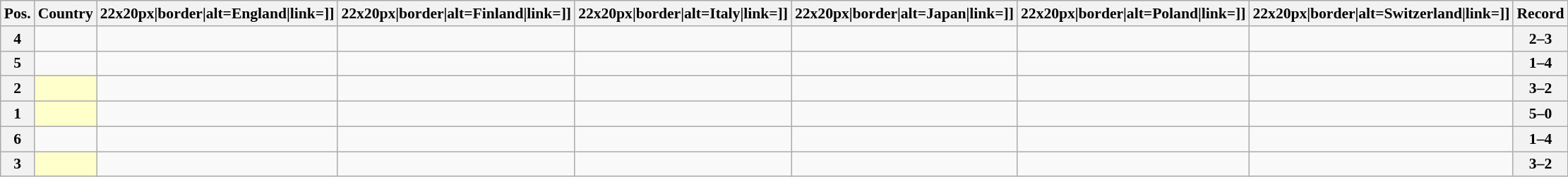<table class="wikitable sortable nowrap" style="text-align:center; font-size:0.9em;">
<tr>
<th>Pos.</th>
<th>Country</th>
<th [[Image:>22x20px|border|alt=England|link=]]</th>
<th [[Image:>22x20px|border|alt=Finland|link=]]</th>
<th [[Image:>22x20px|border|alt=Italy|link=]]</th>
<th [[Image:>22x20px|border|alt=Japan|link=]]</th>
<th [[Image:>22x20px|border|alt=Poland|link=]]</th>
<th [[Image:>22x20px|border|alt=Switzerland|link=]]</th>
<th>Record</th>
</tr>
<tr>
<th>4</th>
<td style="text-align:left;"></td>
<td></td>
<td></td>
<td></td>
<td></td>
<td></td>
<td></td>
<th>2–3</th>
</tr>
<tr>
<th>5</th>
<td style="text-align:left;"></td>
<td></td>
<td></td>
<td></td>
<td></td>
<td></td>
<td></td>
<th>1–4</th>
</tr>
<tr>
<th>2</th>
<td style="text-align:left; background:#ffffcc;"></td>
<td></td>
<td></td>
<td></td>
<td></td>
<td></td>
<td></td>
<th>3–2</th>
</tr>
<tr>
<th>1</th>
<td style="text-align:left; background:#ffffcc;"></td>
<td></td>
<td></td>
<td></td>
<td></td>
<td></td>
<td></td>
<th>5–0</th>
</tr>
<tr>
<th>6</th>
<td style="text-align:left;"></td>
<td></td>
<td></td>
<td></td>
<td></td>
<td></td>
<td></td>
<th>1–4</th>
</tr>
<tr>
<th>3</th>
<td style="text-align:left; background:#ffffcc;"></td>
<td></td>
<td></td>
<td></td>
<td></td>
<td></td>
<td></td>
<th>3–2</th>
</tr>
</table>
